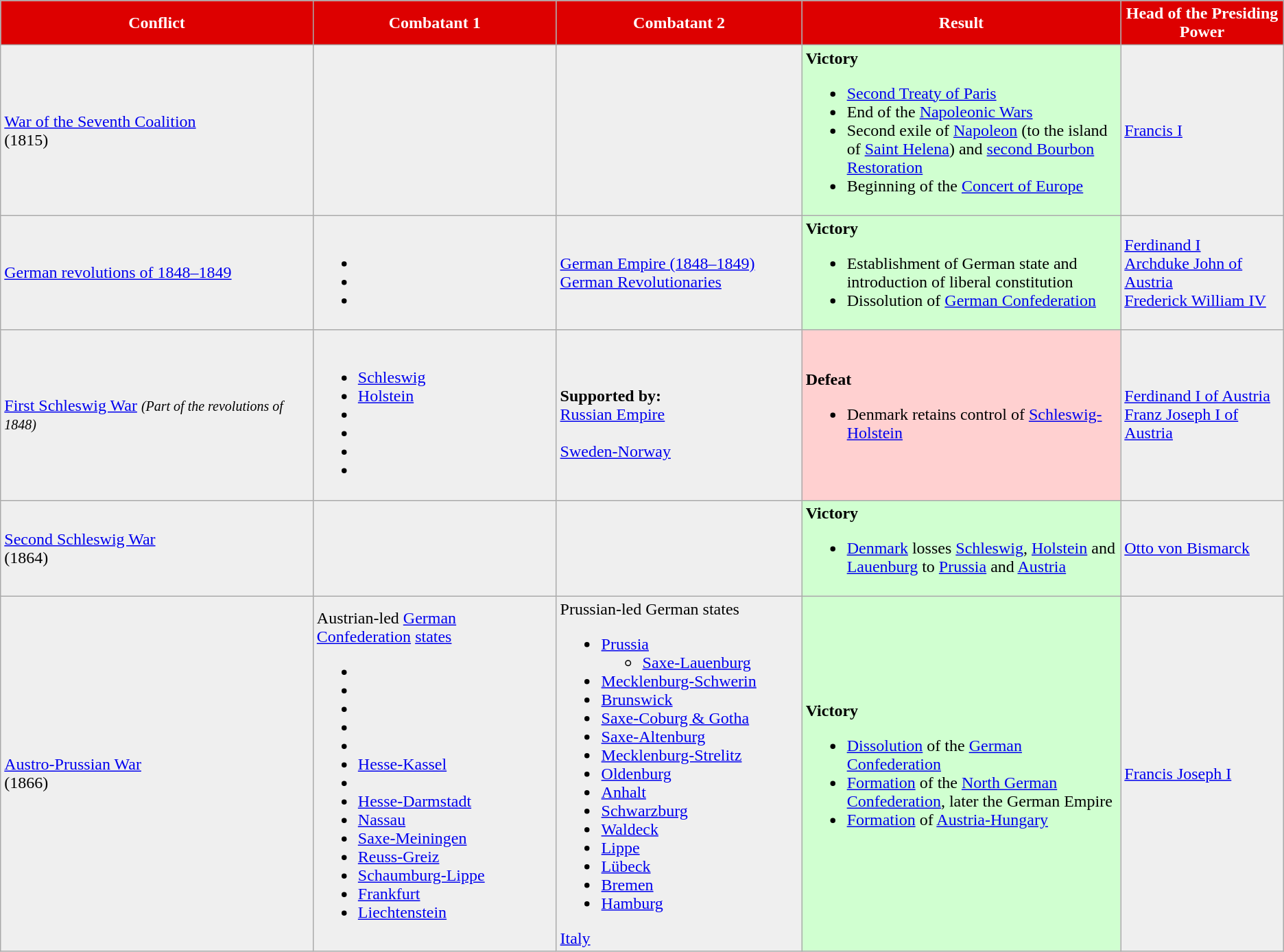<table class="wikitable">
<tr>
<th style="background:#DD0000; width:20em; color:white;">Conflict</th>
<th style="background:#DD0000; width:15em; color:white;">Combatant 1</th>
<th style="background:#DD0000; width:15em; color:white;">Combatant 2</th>
<th style="background:#DD0000; width:20em; color:white;">Result</th>
<th style="background:#DD0000; width:10em; color:white;">Head of the Presiding Power</th>
</tr>
<tr>
<td style="background:#efefef"><a href='#'>War of the Seventh Coalition</a><br>(1815)</td>
<td style="background:#efefef"></td>
<td style="background:#efefef"></td>
<td style="background:#D0FFD0"><strong>Victory</strong><br><ul><li><a href='#'>Second Treaty of Paris</a></li><li>End of the <a href='#'>Napoleonic Wars</a></li><li>Second exile of <a href='#'>Napoleon</a> (to the island of <a href='#'>Saint Helena</a>) and <a href='#'>second Bourbon Restoration</a></li><li>Beginning of the <a href='#'>Concert of Europe</a></li></ul></td>
<td style="background:#efefef"><a href='#'>Francis I</a></td>
</tr>
<tr>
<td style="background:#efefef"><a href='#'>German revolutions of 1848–1849</a></td>
<td style="background:#efefef"><br><ul><li></li><li></li><li></li></ul></td>
<td style="background:#efefef"><a href='#'>German Empire (1848–1849)</a><br><a href='#'>German Revolutionaries</a></td>
<td style="background:#D0FFD0"><strong>Victory</strong><br><ul><li>Establishment of German state and introduction of liberal constitution</li><li>Dissolution of <a href='#'>German Confederation</a></li></ul></td>
<td style="background:#efefef"><a href='#'>Ferdinand I</a><br><a href='#'>Archduke John of Austria</a><br><a href='#'>Frederick William IV</a></td>
</tr>
<tr>
<td style="background:#efefef"><a href='#'>First Schleswig War</a> <small><em>(Part of the revolutions of 1848)</em></small></td>
<td style="background:#efefef"><br><ul><li> <a href='#'>Schleswig</a></li><li> <a href='#'>Holstein</a></li><li></li><li></li><li></li><li></li></ul></td>
<td style="background:#efefef"><br><strong>Supported by:</strong><br> <a href='#'>Russian Empire</a><br><br> <a href='#'>Sweden-Norway</a><br></td>
<td style="background:#FFD0D0"><strong>Defeat</strong><br><ul><li>Denmark retains control of <a href='#'>Schleswig-Holstein</a></li></ul></td>
<td style="background:#efefef"><a href='#'>Ferdinand I of Austria</a><br><a href='#'>Franz Joseph I of Austria</a></td>
</tr>
<tr>
<td style="background:#efefef"><a href='#'>Second Schleswig War</a><br>(1864)</td>
<td style="background:#efefef"><br></td>
<td style="background:#efefef"></td>
<td style="background:#D0FFD0"><strong>Victory</strong><br><ul><li><a href='#'>Denmark</a> losses <a href='#'>Schleswig</a>, <a href='#'>Holstein</a> and <a href='#'>Lauenburg</a> to <a href='#'>Prussia</a> and <a href='#'>Austria</a></li></ul></td>
<td style="background:#efefef"><a href='#'>Otto von Bismarck</a></td>
</tr>
<tr>
<td style="background:#efefef"><a href='#'>Austro-Prussian War</a><br>(1866)</td>
<td style="background:#efefef"> Austrian-led <a href='#'>German Confederation</a> <a href='#'>states</a><br><ul><li></li><li></li><li></li><li></li><li></li><li> <a href='#'>Hesse-Kassel</a></li><li></li><li> <a href='#'>Hesse-Darmstadt</a></li><li> <a href='#'>Nassau</a></li><li> <a href='#'>Saxe-Meiningen</a></li><li> <a href='#'>Reuss-Greiz</a></li><li> <a href='#'>Schaumburg-Lippe</a></li><li> <a href='#'>Frankfurt</a></li><li> <a href='#'>Liechtenstein</a></li></ul></td>
<td style="background:#efefef">Prussian-led German states<br><ul><li> <a href='#'>Prussia</a><ul><li> <a href='#'>Saxe-Lauenburg</a></li></ul></li><li> <a href='#'>Mecklenburg-Schwerin</a></li><li> <a href='#'>Brunswick</a></li><li> <a href='#'>Saxe-Coburg & Gotha</a></li><li> <a href='#'>Saxe-Altenburg</a></li><li> <a href='#'>Mecklenburg-Strelitz</a></li><li> <a href='#'>Oldenburg</a></li><li> <a href='#'>Anhalt</a></li><li> <a href='#'>Schwarzburg</a></li><li> <a href='#'>Waldeck</a></li><li> <a href='#'>Lippe</a></li><li> <a href='#'>Lübeck</a></li><li> <a href='#'>Bremen</a></li><li> <a href='#'>Hamburg</a></li></ul>
<a href='#'>Italy</a></td>
<td style="background:#D0FFD0"><strong>Victory</strong><br><ul><li><a href='#'>Dissolution</a> of the <a href='#'>German Confederation</a></li><li><a href='#'>Formation</a> of the <a href='#'>North German Confederation</a>, later the German Empire</li><li><a href='#'>Formation</a> of <a href='#'>Austria-Hungary</a></li></ul></td>
<td style="background:#efefef"><a href='#'>Francis Joseph I</a></td>
</tr>
</table>
